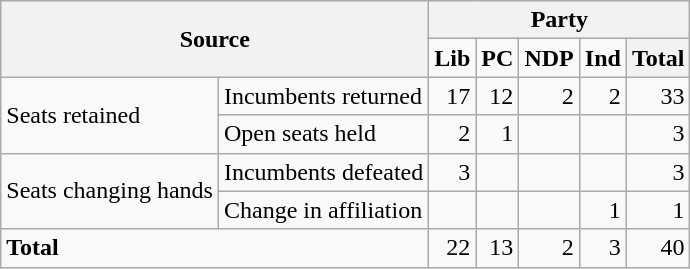<table class="wikitable" style="text-align:right;">
<tr>
<th colspan="2" rowspan="2">Source</th>
<th colspan="5">Party</th>
</tr>
<tr>
<td><strong>Lib</strong></td>
<td><strong>PC</strong></td>
<td><strong>NDP</strong></td>
<td><strong>Ind</strong></td>
<th>Total</th>
</tr>
<tr>
<td rowspan="2" style="text-align:left;">Seats retained</td>
<td style="text-align:left;">Incumbents returned</td>
<td>17</td>
<td>12</td>
<td>2</td>
<td>2</td>
<td>33</td>
</tr>
<tr>
<td style="text-align:left;">Open seats held</td>
<td>2</td>
<td>1</td>
<td></td>
<td></td>
<td>3</td>
</tr>
<tr>
<td rowspan="2" style="text-align:left;">Seats changing hands</td>
<td style="text-align:left;">Incumbents defeated</td>
<td>3</td>
<td></td>
<td></td>
<td></td>
<td>3</td>
</tr>
<tr>
<td style="text-align:left;">Change in affiliation</td>
<td></td>
<td></td>
<td></td>
<td>1</td>
<td>1</td>
</tr>
<tr>
<td colspan="2" style="text-align:left;"><strong>Total</strong></td>
<td>22</td>
<td>13</td>
<td>2</td>
<td>3</td>
<td>40</td>
</tr>
</table>
